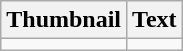<table class="wikitable" style="text-align:center;">
<tr>
<th>Thumbnail</th>
<th>Text</th>
</tr>
<tr>
<td></td>
<td></td>
</tr>
</table>
